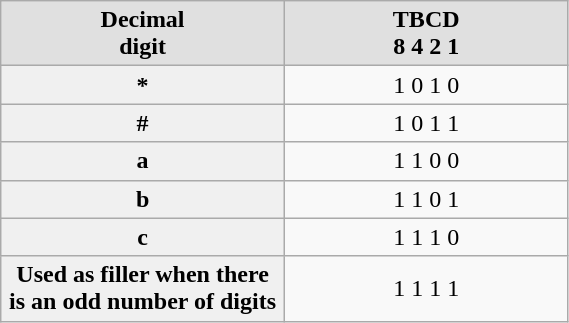<table class="wikitable" style="width:30%; text-align:center">
<tr>
<th style="background:#E0E0E0; width:50%">Decimal<br>digit</th>
<th style="background:#E0E0E0; width:50%">TBCD<br>8 4 2 1</th>
</tr>
<tr>
<th style="background:#F0F0F0">*</th>
<td>1 0 1 0</td>
</tr>
<tr>
<th style="background:#F0F0F0">#</th>
<td>1 0 1 1</td>
</tr>
<tr>
<th style="background:#F0F0F0">a</th>
<td>1 1 0 0</td>
</tr>
<tr>
<th style="background:#F0F0F0">b</th>
<td>1 1 0 1</td>
</tr>
<tr>
<th style="background:#F0F0F0">c</th>
<td>1 1 1 0</td>
</tr>
<tr>
<th style="background:#F0F0F0">Used as filler when there is an odd number of digits</th>
<td>1 1 1 1</td>
</tr>
</table>
